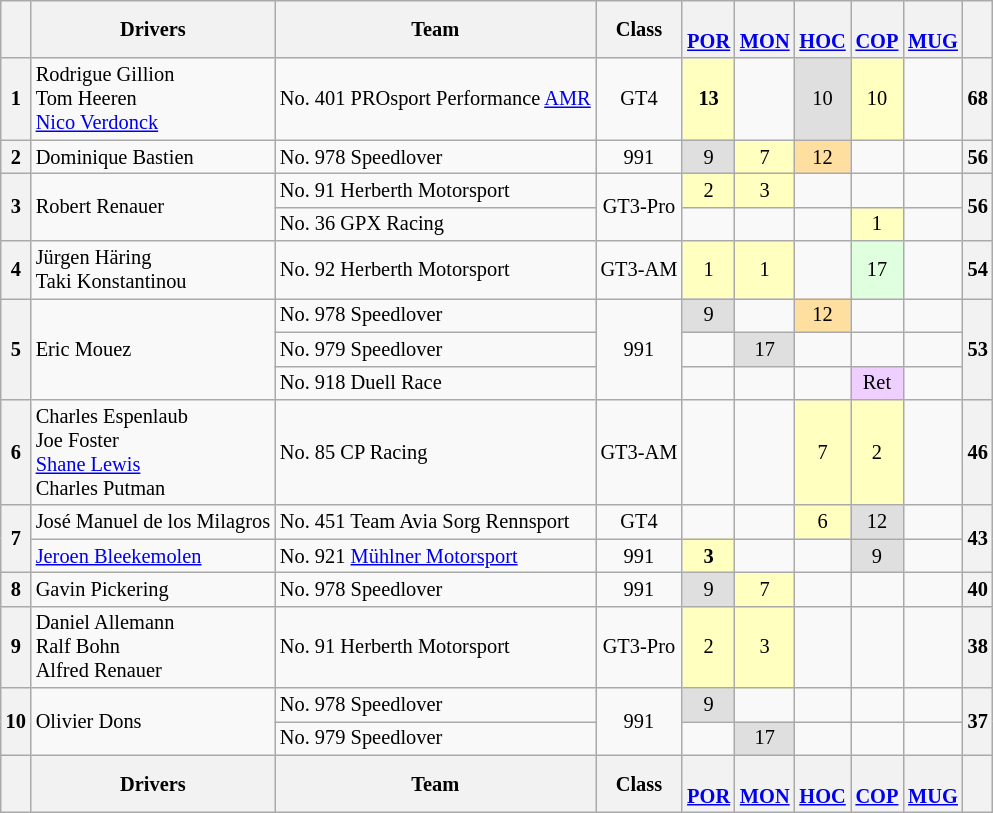<table align=left| class="wikitable" style="font-size: 85%; text-align: center">
<tr valign="top">
<th valign=middle></th>
<th valign=middle>Drivers</th>
<th valign=middle>Team</th>
<th valign=middle>Class</th>
<th><br><a href='#'>POR</a></th>
<th><br><a href='#'>MON</a></th>
<th><br><a href='#'>HOC</a></th>
<th><br><a href='#'>COP</a></th>
<th><br><a href='#'>MUG</a></th>
<th valign=middle>  </th>
</tr>
<tr>
<th>1</th>
<td align=left> Rodrigue Gillion<br> Tom Heeren<br> <a href='#'>Nico Verdonck</a></td>
<td align=left> No. 401 PROsport Performance <a href='#'>AMR</a></td>
<td>GT4</td>
<td style="background:#FFFFBF;"><strong>13</strong></td>
<td></td>
<td style="background:#DFDFDF;">10</td>
<td style="background:#FFFFBF;">10</td>
<td></td>
<th>68</th>
</tr>
<tr>
<th>2</th>
<td align=left> Dominique Bastien</td>
<td align=left> No. 978 Speedlover</td>
<td>991</td>
<td style="background:#DFDFDF;">9</td>
<td style="background:#FFFFBF;">7</td>
<td style="background:#FFDF9F;">12</td>
<td></td>
<td></td>
<th>56</th>
</tr>
<tr>
<th rowspan=2>3</th>
<td rowspan=2 align=left> Robert Renauer</td>
<td align=left> No. 91 Herberth Motorsport</td>
<td rowspan=2>GT3-Pro</td>
<td style="background:#FFFFBF;">2</td>
<td style="background:#FFFFBF;">3</td>
<td></td>
<td></td>
<td></td>
<th rowspan=2>56</th>
</tr>
<tr>
<td align=left> No. 36 GPX Racing</td>
<td></td>
<td></td>
<td></td>
<td style="background:#FFFFBF;">1</td>
<td></td>
</tr>
<tr>
<th>4</th>
<td align=left> Jürgen Häring<br> Taki Konstantinou</td>
<td align=left> No. 92 Herberth Motorsport</td>
<td>GT3-AM</td>
<td style="background:#FFFFBF;">1</td>
<td style="background:#FFFFBF;">1</td>
<td></td>
<td style="background:#DFFFDF;">17</td>
<td></td>
<th>54</th>
</tr>
<tr>
<th rowspan=3>5</th>
<td rowspan=3 align=left> Eric Mouez</td>
<td align=left> No. 978 Speedlover</td>
<td rowspan=3>991</td>
<td style="background:#DFDFDF;">9</td>
<td></td>
<td style="background:#FFDF9F;">12</td>
<td></td>
<td></td>
<th rowspan=3>53</th>
</tr>
<tr>
<td align=left> No. 979 Speedlover</td>
<td></td>
<td style="background:#DFDFDF;">17</td>
<td></td>
<td></td>
<td></td>
</tr>
<tr>
<td align=left> No. 918 Duell Race</td>
<td></td>
<td></td>
<td></td>
<td style="background:#EFCFFF;">Ret</td>
<td></td>
</tr>
<tr>
<th>6</th>
<td align=left> Charles Espenlaub<br> Joe Foster<br> <a href='#'>Shane Lewis</a><br> Charles Putman</td>
<td align=left> No. 85 CP Racing</td>
<td>GT3-AM</td>
<td></td>
<td></td>
<td style="background:#FFFFBF;">7</td>
<td style="background:#FFFFBF;">2</td>
<td></td>
<th>46</th>
</tr>
<tr>
<th rowspan=2>7</th>
<td align=left> José Manuel de los Milagros</td>
<td align=left> No. 451 Team Avia Sorg Rennsport</td>
<td>GT4</td>
<td></td>
<td></td>
<td style="background:#FFFFBF;">6</td>
<td style="background:#DFDFDF;">12</td>
<td></td>
<th rowspan=2>43</th>
</tr>
<tr>
<td align=left> <a href='#'>Jeroen Bleekemolen</a></td>
<td align=left> No. 921 <a href='#'>Mühlner Motorsport</a></td>
<td>991</td>
<td style="background:#FFFFBF;"><strong>3</strong></td>
<td></td>
<td></td>
<td style="background:#DFDFDF;">9</td>
<td></td>
</tr>
<tr>
<th>8</th>
<td align=left> Gavin Pickering</td>
<td align=left> No. 978 Speedlover</td>
<td>991</td>
<td style="background:#DFDFDF;">9</td>
<td style="background:#FFFFBF;">7</td>
<td></td>
<td></td>
<td></td>
<th>40</th>
</tr>
<tr>
<th>9</th>
<td align=left> Daniel Allemann<br> Ralf Bohn<br> Alfred Renauer</td>
<td align=left> No. 91 Herberth Motorsport</td>
<td>GT3-Pro</td>
<td style="background:#FFFFBF;">2</td>
<td style="background:#FFFFBF;">3</td>
<td></td>
<td></td>
<td></td>
<th>38</th>
</tr>
<tr>
<th rowspan=2>10</th>
<td rowspan=2 align=left> Olivier Dons</td>
<td align=left> No. 978 Speedlover</td>
<td rowspan=2>991</td>
<td style="background:#DFDFDF;">9</td>
<td></td>
<td></td>
<td></td>
<td></td>
<th rowspan=2>37</th>
</tr>
<tr>
<td align=left> No. 979 Speedlover</td>
<td></td>
<td style="background:#DFDFDF;">17</td>
<td></td>
<td></td>
<td></td>
</tr>
<tr>
<th valign=middle></th>
<th valign=middle>Drivers</th>
<th valign=middle>Team</th>
<th valign=middle>Class</th>
<th><br><a href='#'>POR</a></th>
<th><br><a href='#'>MON</a></th>
<th><br><a href='#'>HOC</a></th>
<th><br><a href='#'>COP</a></th>
<th><br><a href='#'>MUG</a></th>
<th valign=middle>  </th>
</tr>
</table>
